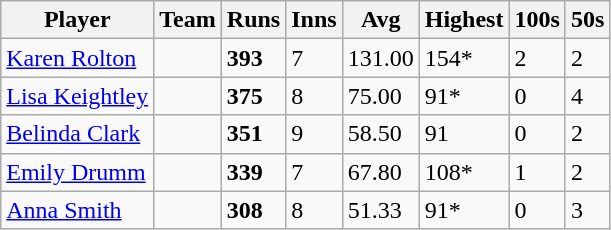<table class="wikitable">
<tr>
<th>Player</th>
<th>Team</th>
<th>Runs</th>
<th>Inns</th>
<th>Avg</th>
<th>Highest</th>
<th>100s</th>
<th>50s</th>
</tr>
<tr>
<td><a href='#'>Karen Rolton</a></td>
<td></td>
<td><strong>393</strong></td>
<td>7</td>
<td>131.00</td>
<td>154*</td>
<td>2</td>
<td>2</td>
</tr>
<tr>
<td><a href='#'>Lisa Keightley</a></td>
<td></td>
<td><strong>375</strong></td>
<td>8</td>
<td>75.00</td>
<td>91*</td>
<td>0</td>
<td>4</td>
</tr>
<tr>
<td><a href='#'>Belinda Clark</a></td>
<td></td>
<td><strong>351</strong></td>
<td>9</td>
<td>58.50</td>
<td>91</td>
<td>0</td>
<td>2</td>
</tr>
<tr>
<td><a href='#'>Emily Drumm</a></td>
<td></td>
<td><strong>339</strong></td>
<td>7</td>
<td>67.80</td>
<td>108*</td>
<td>1</td>
<td>2</td>
</tr>
<tr>
<td><a href='#'>Anna Smith</a></td>
<td></td>
<td><strong>308</strong></td>
<td>8</td>
<td>51.33</td>
<td>91*</td>
<td>0</td>
<td>3</td>
</tr>
</table>
